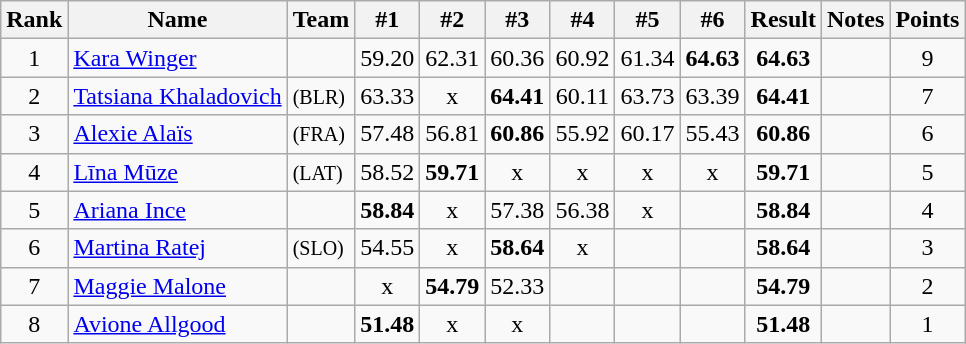<table class="wikitable sortable" style="text-align:center">
<tr>
<th>Rank</th>
<th>Name</th>
<th>Team</th>
<th>#1</th>
<th>#2</th>
<th>#3</th>
<th>#4</th>
<th>#5</th>
<th>#6</th>
<th>Result</th>
<th>Notes</th>
<th>Points</th>
</tr>
<tr>
<td>1</td>
<td align=left><a href='#'>Kara Winger</a></td>
<td align=left></td>
<td>59.20</td>
<td>62.31</td>
<td>60.36</td>
<td>60.92</td>
<td>61.34</td>
<td><strong>64.63</strong></td>
<td><strong>64.63</strong></td>
<td></td>
<td>9</td>
</tr>
<tr>
<td>2</td>
<td align=left><a href='#'>Tatsiana Khaladovich</a></td>
<td align=left> <small>(BLR)</small></td>
<td>63.33</td>
<td>x</td>
<td><strong>64.41</strong></td>
<td>60.11</td>
<td>63.73</td>
<td>63.39</td>
<td><strong>64.41</strong></td>
<td></td>
<td>7</td>
</tr>
<tr>
<td>3</td>
<td align=left><a href='#'>Alexie Alaïs</a></td>
<td align=left> <small>(FRA)</small></td>
<td>57.48</td>
<td>56.81</td>
<td><strong>60.86</strong></td>
<td>55.92</td>
<td>60.17</td>
<td>55.43</td>
<td><strong>60.86</strong></td>
<td></td>
<td>6</td>
</tr>
<tr>
<td>4</td>
<td align=left><a href='#'>Līna Mūze</a></td>
<td align=left> <small>(LAT)</small></td>
<td>58.52</td>
<td><strong>59.71</strong></td>
<td>x</td>
<td>x</td>
<td>x</td>
<td>x</td>
<td><strong>59.71</strong></td>
<td></td>
<td>5</td>
</tr>
<tr>
<td>5</td>
<td align=left><a href='#'>Ariana Ince</a></td>
<td align=left></td>
<td><strong>58.84</strong></td>
<td>x</td>
<td>57.38</td>
<td>56.38</td>
<td>x</td>
<td></td>
<td><strong>58.84</strong></td>
<td></td>
<td>4</td>
</tr>
<tr>
<td>6</td>
<td align=left><a href='#'>Martina Ratej</a></td>
<td align=left> <small>(SLO)</small></td>
<td>54.55</td>
<td>x</td>
<td><strong>58.64</strong></td>
<td>x</td>
<td></td>
<td></td>
<td><strong>58.64</strong></td>
<td></td>
<td>3</td>
</tr>
<tr>
<td>7</td>
<td align=left><a href='#'>Maggie Malone</a></td>
<td align=left></td>
<td>x</td>
<td><strong>54.79</strong></td>
<td>52.33</td>
<td></td>
<td></td>
<td></td>
<td><strong>54.79</strong></td>
<td></td>
<td>2</td>
</tr>
<tr>
<td>8</td>
<td align=left><a href='#'>Avione Allgood</a></td>
<td align=left></td>
<td><strong>51.48</strong></td>
<td>x</td>
<td>x</td>
<td></td>
<td></td>
<td></td>
<td><strong>51.48</strong></td>
<td></td>
<td>1</td>
</tr>
</table>
